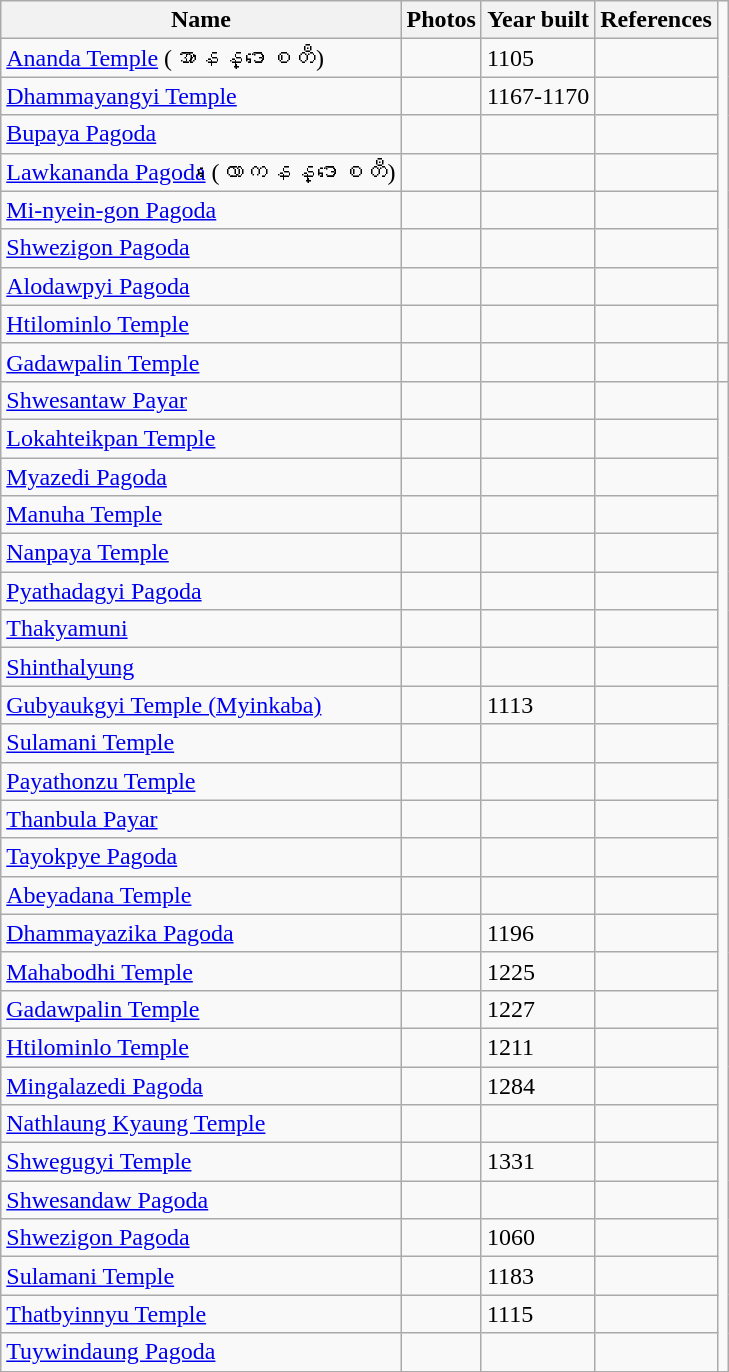<table class="wikitable sortable" border="1">
<tr>
<th>Name</th>
<th>Photos</th>
<th>Year built</th>
<th>References</th>
</tr>
<tr>
<td><a href='#'>Ananda Temple</a> (အာနန္ဒာစေတီ)</td>
<td></td>
<td>1105</td>
<td></td>
</tr>
<tr>
<td><a href='#'>Dhammayangyi Temple</a></td>
<td></td>
<td>1167-1170</td>
<td></td>
</tr>
<tr>
<td><a href='#'>Bupaya Pagoda</a></td>
<td></td>
<td></td>
<td></td>
</tr>
<tr>
<td><a href='#'>Lawkananda Pagoda</a> (လောကနန္ဒာစေတီ)</td>
<td></td>
<td></td>
<td></td>
</tr>
<tr>
<td><a href='#'>Mi-nyein-gon Pagoda</a></td>
<td></td>
<td></td>
<td></td>
</tr>
<tr>
<td><a href='#'>Shwezigon Pagoda</a></td>
<td></td>
<td></td>
<td></td>
</tr>
<tr>
<td><a href='#'>Alodawpyi Pagoda</a></td>
<td></td>
<td></td>
<td></td>
</tr>
<tr>
<td><a href='#'>Htilominlo Temple</a></td>
<td></td>
<td></td>
<td></td>
</tr>
<tr>
<td><a href='#'>Gadawpalin Temple</a></td>
<td></td>
<td></td>
<td></td>
<td></td>
</tr>
<tr>
<td><a href='#'>Shwesantaw Payar</a></td>
<td></td>
<td></td>
<td></td>
</tr>
<tr>
<td><a href='#'>Lokahteikpan Temple</a></td>
<td></td>
<td></td>
<td></td>
</tr>
<tr>
<td><a href='#'>Myazedi Pagoda</a></td>
<td></td>
<td></td>
<td></td>
</tr>
<tr>
<td><a href='#'>Manuha Temple</a></td>
<td></td>
<td></td>
<td></td>
</tr>
<tr>
<td><a href='#'>Nanpaya Temple</a></td>
<td></td>
<td></td>
<td></td>
</tr>
<tr>
<td><a href='#'>Pyathadagyi Pagoda</a></td>
<td></td>
<td></td>
<td></td>
</tr>
<tr>
<td><a href='#'>Thakyamuni</a></td>
<td></td>
<td></td>
<td></td>
</tr>
<tr>
<td><a href='#'>Shinthalyung</a></td>
<td></td>
<td></td>
<td></td>
</tr>
<tr>
<td><a href='#'>Gubyaukgyi Temple (Myinkaba)</a></td>
<td></td>
<td>1113</td>
<td></td>
</tr>
<tr>
<td><a href='#'>Sulamani Temple</a></td>
<td></td>
<td></td>
<td></td>
</tr>
<tr>
<td><a href='#'>Payathonzu Temple</a></td>
<td></td>
<td></td>
<td></td>
</tr>
<tr>
<td><a href='#'>Thanbula Payar</a></td>
<td></td>
<td></td>
<td></td>
</tr>
<tr>
<td><a href='#'>Tayokpye Pagoda</a></td>
<td></td>
<td></td>
<td></td>
</tr>
<tr>
<td><a href='#'>Abeyadana Temple</a></td>
<td></td>
<td></td>
<td></td>
</tr>
<tr>
<td><a href='#'>Dhammayazika Pagoda</a></td>
<td></td>
<td>1196</td>
<td></td>
</tr>
<tr>
<td><a href='#'>Mahabodhi Temple</a></td>
<td></td>
<td>1225</td>
<td></td>
</tr>
<tr>
<td><a href='#'>Gadawpalin Temple</a></td>
<td></td>
<td>1227</td>
<td></td>
</tr>
<tr>
<td><a href='#'>Htilominlo Temple</a></td>
<td></td>
<td>1211</td>
<td></td>
</tr>
<tr>
<td><a href='#'>Mingalazedi Pagoda</a></td>
<td></td>
<td>1284</td>
<td></td>
</tr>
<tr>
<td><a href='#'>Nathlaung Kyaung Temple</a></td>
<td></td>
<td></td>
<td></td>
</tr>
<tr>
<td><a href='#'>Shwegugyi Temple</a></td>
<td></td>
<td>1331</td>
<td></td>
</tr>
<tr>
<td><a href='#'>Shwesandaw Pagoda</a></td>
<td></td>
<td></td>
<td></td>
</tr>
<tr>
<td><a href='#'>Shwezigon Pagoda</a></td>
<td></td>
<td>1060</td>
<td></td>
</tr>
<tr>
<td><a href='#'>Sulamani Temple</a></td>
<td></td>
<td>1183</td>
<td></td>
</tr>
<tr>
<td><a href='#'>Thatbyinnyu Temple</a></td>
<td></td>
<td>1115</td>
<td></td>
</tr>
<tr>
<td><a href='#'>Tuywindaung Pagoda</a></td>
<td></td>
<td></td>
<td></td>
</tr>
<tr>
</tr>
</table>
